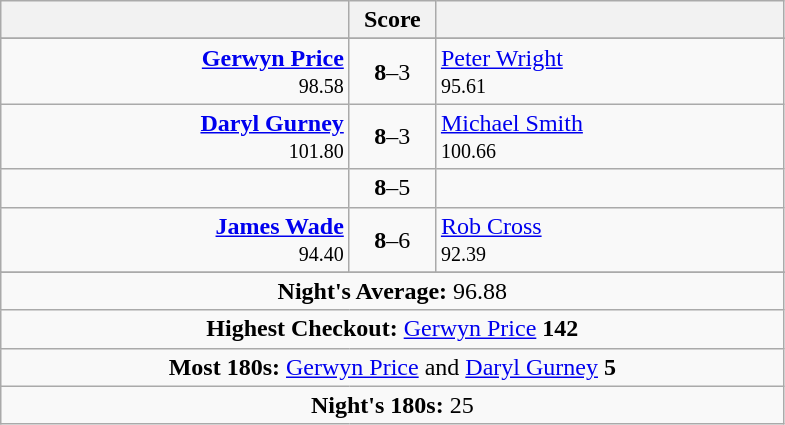<table class=wikitable style="text-align:center">
<tr>
<th width=225></th>
<th width=50>Score</th>
<th width=225></th>
</tr>
<tr align=center>
</tr>
<tr align=left>
<td align=right><strong><a href='#'>Gerwyn Price</a></strong>  <br><small><span>98.58</span></small></td>
<td align=center><strong>8</strong>–3</td>
<td> <a href='#'>Peter Wright</a> <br><small><span>95.61</span></small></td>
</tr>
<tr align=left>
<td align=right><strong><a href='#'>Daryl Gurney</a></strong>  <br><small><span>101.80</span></small></td>
<td align=center><strong>8</strong>–3</td>
<td> <a href='#'>Michael Smith</a> <br><small><span>100.66</span></small></td>
</tr>
<tr align=left>
<td align=right></td>
<td align=center><strong>8</strong>–5</td>
<td></td>
</tr>
<tr align=left>
<td align=right><strong><a href='#'>James Wade</a></strong>  <br><small><span>94.40</span></small></td>
<td align=center><strong>8</strong>–6</td>
<td> <a href='#'>Rob Cross</a> <br><small><span>92.39</span></small></td>
</tr>
<tr align=center>
</tr>
<tr align=center>
<td colspan="3"><strong>Night's Average:</strong> 96.88</td>
</tr>
<tr align=center>
<td colspan="3"><strong>Highest Checkout:</strong>  <a href='#'>Gerwyn Price</a> <strong>142</strong></td>
</tr>
<tr align=center>
<td colspan="3"><strong>Most 180s:</strong>   <a href='#'>Gerwyn Price</a> and  <a href='#'>Daryl Gurney</a> <strong>5</strong></td>
</tr>
<tr align=center>
<td colspan="3"><strong>Night's 180s:</strong> 25</td>
</tr>
</table>
